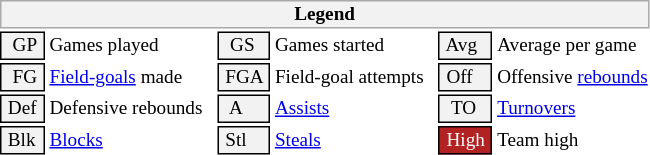<table class="toccolours" style="font-size: 80%; white-space: nowrap;">
<tr>
<th colspan="6" style="background-color: #F2F2F2; border: 1px solid #AAAAAA;">Legend</th>
</tr>
<tr>
<td style="background-color: #F2F2F2; border: 1px solid black;">  GP </td>
<td>Games played</td>
<td style="background-color: #F2F2F2; border: 1px solid black">  GS </td>
<td>Games started</td>
<td style="background-color: #F2F2F2; border: 1px solid black"> Avg </td>
<td>Average per game</td>
</tr>
<tr>
<td style="background-color: #F2F2F2; border: 1px solid black">  FG </td>
<td style="padding-right: 8px"><a href='#'>Field-goals</a> made</td>
<td style="background-color: #F2F2F2; border: 1px solid black"> FGA </td>
<td style="padding-right: 8px">Field-goal attempts</td>
<td style="background-color: #F2F2F2; border: 1px solid black;"> Off </td>
<td>Offensive <a href='#'>rebounds</a></td>
</tr>
<tr>
<td style="background-color: #F2F2F2; border: 1px solid black;"> Def </td>
<td style="padding-right: 8px">Defensive rebounds</td>
<td style="background-color: #F2F2F2; border: 1px solid black">  A </td>
<td style="padding-right: 8px"><a href='#'>Assists</a></td>
<td style="background-color: #F2F2F2; border: 1px solid black">  TO</td>
<td><a href='#'>Turnovers</a></td>
</tr>
<tr>
<td style="background-color: #F2F2F2; border: 1px solid black;"> Blk </td>
<td><a href='#'>Blocks</a></td>
<td style="background-color: #F2F2F2; border: 1px solid black"> Stl </td>
<td><a href='#'>Steals</a></td>
<td style="background:#B22222; color:#ffffff; border: 1px solid black"> High </td>
<td>Team high</td>
</tr>
<tr>
</tr>
</table>
